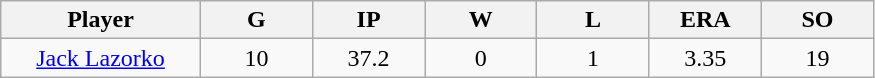<table class="wikitable sortable">
<tr>
<th bgcolor="#DDDDFF" width="16%">Player</th>
<th bgcolor="#DDDDFF" width="9%">G</th>
<th bgcolor="#DDDDFF" width="9%">IP</th>
<th bgcolor="#DDDDFF" width="9%">W</th>
<th bgcolor="#DDDDFF" width="9%">L</th>
<th bgcolor="#DDDDFF" width="9%">ERA</th>
<th bgcolor="#DDDDFF" width="9%">SO</th>
</tr>
<tr align=center>
<td><a href='#'>Jack Lazorko</a></td>
<td>10</td>
<td>37.2</td>
<td>0</td>
<td>1</td>
<td>3.35</td>
<td>19</td>
</tr>
</table>
